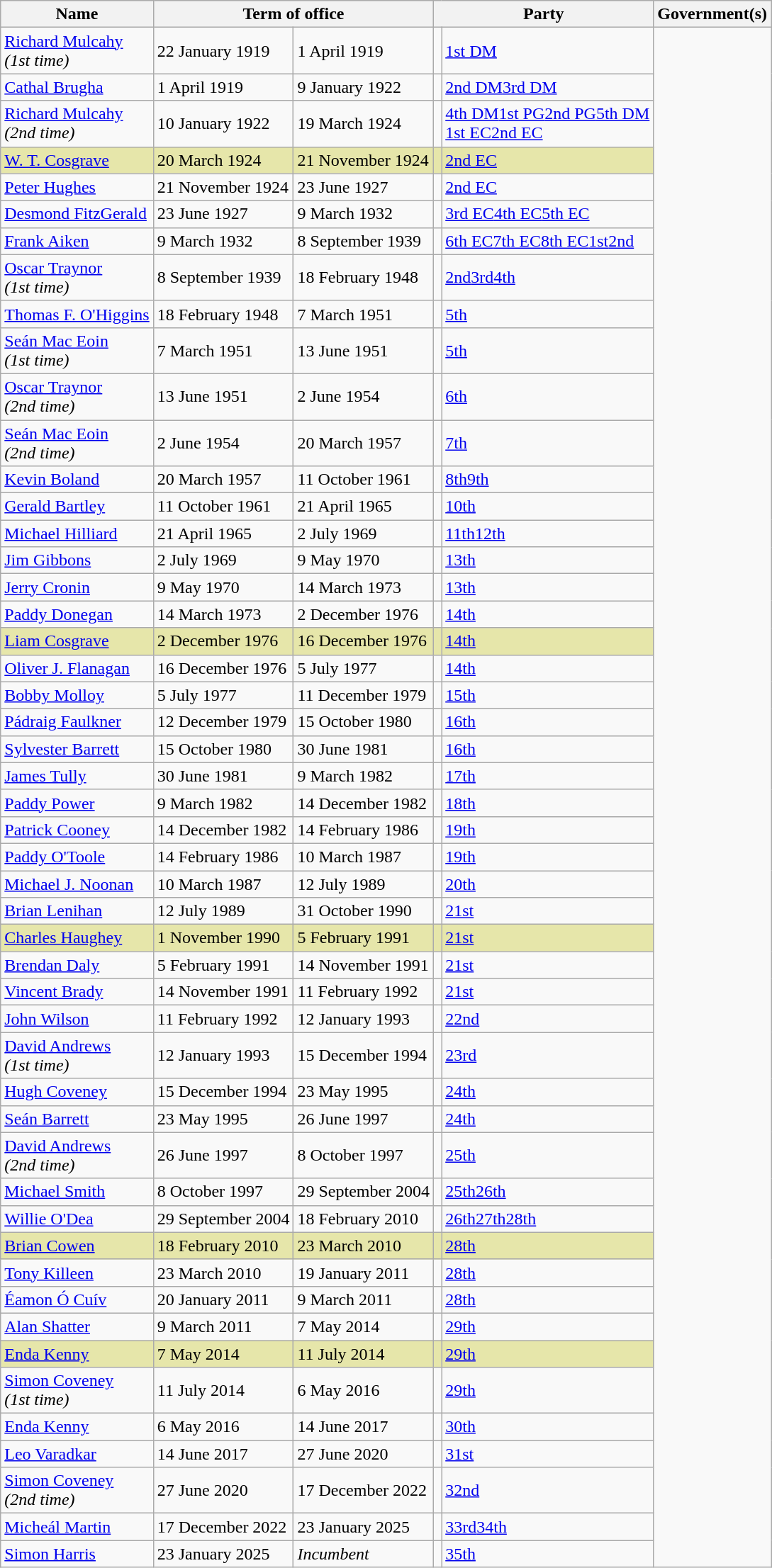<table class="wikitable">
<tr>
<th>Name</th>
<th colspan="2">Term of office</th>
<th colspan="2">Party</th>
<th>Government(s)</th>
</tr>
<tr>
<td><a href='#'>Richard Mulcahy</a><br><em>(1st time)</em></td>
<td>22 January 1919</td>
<td>1 April 1919</td>
<td></td>
<td><a href='#'>1st DM</a></td>
</tr>
<tr>
<td><a href='#'>Cathal Brugha</a></td>
<td>1 April 1919</td>
<td>9 January 1922</td>
<td></td>
<td><a href='#'>2nd DM</a><a href='#'>3rd DM</a></td>
</tr>
<tr>
<td><a href='#'>Richard Mulcahy</a><br><em>(2nd time)</em></td>
<td>10 January 1922</td>
<td>19 March 1924</td>
<td></td>
<td><a href='#'>4th DM</a><a href='#'>1st PG</a><a href='#'>2nd PG</a><a href='#'>5th DM</a><br><a href='#'>1st EC</a><a href='#'>2nd EC</a></td>
</tr>
<tr bgcolor=#E6E6AA>
<td><a href='#'>W. T. Cosgrave</a> </td>
<td>20 March 1924</td>
<td>21 November 1924</td>
<td></td>
<td><a href='#'>2nd EC</a></td>
</tr>
<tr>
<td><a href='#'>Peter Hughes</a></td>
<td>21 November 1924</td>
<td>23 June 1927</td>
<td></td>
<td><a href='#'>2nd EC</a></td>
</tr>
<tr>
<td><a href='#'>Desmond FitzGerald</a></td>
<td>23 June 1927</td>
<td>9 March 1932</td>
<td></td>
<td><a href='#'>3rd EC</a><a href='#'>4th EC</a><a href='#'>5th EC</a></td>
</tr>
<tr>
<td><a href='#'>Frank Aiken</a></td>
<td>9 March 1932</td>
<td>8 September 1939</td>
<td></td>
<td><a href='#'>6th EC</a><a href='#'>7th EC</a><a href='#'>8th EC</a><a href='#'>1st</a><a href='#'>2nd</a></td>
</tr>
<tr>
<td><a href='#'>Oscar Traynor</a><br><em>(1st time)</em></td>
<td>8 September 1939</td>
<td>18 February 1948</td>
<td></td>
<td><a href='#'>2nd</a><a href='#'>3rd</a><a href='#'>4th</a></td>
</tr>
<tr>
<td><a href='#'>Thomas F. O'Higgins</a></td>
<td>18 February 1948</td>
<td>7 March 1951</td>
<td></td>
<td><a href='#'>5th</a></td>
</tr>
<tr>
<td><a href='#'>Seán Mac Eoin</a><br><em>(1st time)</em></td>
<td>7 March 1951</td>
<td>13 June 1951</td>
<td></td>
<td><a href='#'>5th</a></td>
</tr>
<tr>
<td><a href='#'>Oscar Traynor</a><br><em>(2nd time)</em></td>
<td>13 June 1951</td>
<td>2 June 1954</td>
<td></td>
<td><a href='#'>6th</a></td>
</tr>
<tr>
<td><a href='#'>Seán Mac Eoin</a><br><em>(2nd time)</em></td>
<td>2 June 1954</td>
<td>20 March 1957</td>
<td></td>
<td><a href='#'>7th</a></td>
</tr>
<tr>
<td><a href='#'>Kevin Boland</a></td>
<td>20 March 1957</td>
<td>11 October 1961</td>
<td></td>
<td><a href='#'>8th</a><a href='#'>9th</a></td>
</tr>
<tr>
<td><a href='#'>Gerald Bartley</a></td>
<td>11 October 1961</td>
<td>21 April 1965</td>
<td></td>
<td><a href='#'>10th</a></td>
</tr>
<tr>
<td><a href='#'>Michael Hilliard</a></td>
<td>21 April 1965</td>
<td>2 July 1969</td>
<td></td>
<td><a href='#'>11th</a><a href='#'>12th</a></td>
</tr>
<tr>
<td><a href='#'>Jim Gibbons</a></td>
<td>2 July 1969</td>
<td>9 May 1970</td>
<td></td>
<td><a href='#'>13th</a></td>
</tr>
<tr>
<td><a href='#'>Jerry Cronin</a></td>
<td>9 May 1970</td>
<td>14 March 1973</td>
<td></td>
<td><a href='#'>13th</a></td>
</tr>
<tr>
<td><a href='#'>Paddy Donegan</a></td>
<td>14 March 1973</td>
<td>2 December 1976</td>
<td></td>
<td><a href='#'>14th</a></td>
</tr>
<tr bgcolor=#E6E6AA>
<td><a href='#'>Liam Cosgrave</a> </td>
<td>2 December 1976</td>
<td>16 December 1976</td>
<td></td>
<td><a href='#'>14th</a></td>
</tr>
<tr>
<td><a href='#'>Oliver J. Flanagan</a></td>
<td>16 December 1976</td>
<td>5 July 1977</td>
<td></td>
<td><a href='#'>14th</a></td>
</tr>
<tr>
<td><a href='#'>Bobby Molloy</a></td>
<td>5 July 1977</td>
<td>11 December 1979</td>
<td></td>
<td><a href='#'>15th</a></td>
</tr>
<tr>
<td><a href='#'>Pádraig Faulkner</a></td>
<td>12 December 1979</td>
<td>15 October 1980</td>
<td></td>
<td><a href='#'>16th</a></td>
</tr>
<tr>
<td><a href='#'>Sylvester Barrett</a></td>
<td>15 October 1980</td>
<td>30 June 1981</td>
<td></td>
<td><a href='#'>16th</a></td>
</tr>
<tr>
<td><a href='#'>James Tully</a></td>
<td>30 June 1981</td>
<td>9 March 1982</td>
<td></td>
<td><a href='#'>17th</a></td>
</tr>
<tr>
<td><a href='#'>Paddy Power</a></td>
<td>9 March 1982</td>
<td>14 December 1982</td>
<td></td>
<td><a href='#'>18th</a></td>
</tr>
<tr>
<td><a href='#'>Patrick Cooney</a></td>
<td>14 December 1982</td>
<td>14 February 1986</td>
<td></td>
<td><a href='#'>19th</a></td>
</tr>
<tr>
<td><a href='#'>Paddy O'Toole</a></td>
<td>14 February 1986</td>
<td>10 March 1987</td>
<td></td>
<td><a href='#'>19th</a></td>
</tr>
<tr>
<td><a href='#'>Michael J. Noonan</a></td>
<td>10 March 1987</td>
<td>12 July 1989</td>
<td></td>
<td><a href='#'>20th</a></td>
</tr>
<tr>
<td><a href='#'>Brian Lenihan</a></td>
<td>12 July 1989</td>
<td>31 October 1990</td>
<td></td>
<td><a href='#'>21st</a></td>
</tr>
<tr bgcolor=#E6E6AA>
<td><a href='#'>Charles Haughey</a> </td>
<td>1 November 1990</td>
<td>5 February 1991</td>
<td></td>
<td><a href='#'>21st</a></td>
</tr>
<tr>
<td><a href='#'>Brendan Daly</a></td>
<td>5 February 1991</td>
<td>14 November 1991</td>
<td></td>
<td><a href='#'>21st</a></td>
</tr>
<tr>
<td><a href='#'>Vincent Brady</a></td>
<td>14 November 1991</td>
<td>11 February 1992</td>
<td></td>
<td><a href='#'>21st</a></td>
</tr>
<tr>
<td><a href='#'>John Wilson</a></td>
<td>11 February 1992</td>
<td>12 January 1993</td>
<td></td>
<td><a href='#'>22nd</a></td>
</tr>
<tr>
<td><a href='#'>David Andrews</a><br><em>(1st time)</em></td>
<td>12 January 1993</td>
<td>15 December 1994</td>
<td></td>
<td><a href='#'>23rd</a></td>
</tr>
<tr>
<td><a href='#'>Hugh Coveney</a></td>
<td>15 December 1994</td>
<td>23 May 1995</td>
<td></td>
<td><a href='#'>24th</a></td>
</tr>
<tr>
<td><a href='#'>Seán Barrett</a></td>
<td>23 May 1995</td>
<td>26 June 1997</td>
<td></td>
<td><a href='#'>24th</a></td>
</tr>
<tr>
<td><a href='#'>David Andrews</a><br><em>(2nd time)</em></td>
<td>26 June 1997</td>
<td>8 October 1997</td>
<td></td>
<td><a href='#'>25th</a></td>
</tr>
<tr>
<td><a href='#'>Michael Smith</a></td>
<td>8 October 1997</td>
<td>29 September 2004</td>
<td></td>
<td><a href='#'>25th</a><a href='#'>26th</a></td>
</tr>
<tr>
<td><a href='#'>Willie O'Dea</a></td>
<td>29 September 2004</td>
<td>18 February 2010</td>
<td></td>
<td><a href='#'>26th</a><a href='#'>27th</a><a href='#'>28th</a></td>
</tr>
<tr bgcolor=#E6E6AA>
<td><a href='#'>Brian Cowen</a> </td>
<td>18 February 2010</td>
<td>23 March 2010</td>
<td></td>
<td><a href='#'>28th</a></td>
</tr>
<tr>
<td><a href='#'>Tony Killeen</a></td>
<td>23 March 2010</td>
<td>19 January 2011</td>
<td></td>
<td><a href='#'>28th</a></td>
</tr>
<tr>
<td><a href='#'>Éamon Ó Cuív</a></td>
<td>20 January 2011</td>
<td>9 March 2011</td>
<td></td>
<td><a href='#'>28th</a></td>
</tr>
<tr>
<td><a href='#'>Alan Shatter</a></td>
<td>9 March 2011</td>
<td>7 May 2014</td>
<td></td>
<td><a href='#'>29th</a></td>
</tr>
<tr bgcolor=#E6E6AA>
<td><a href='#'>Enda Kenny</a> </td>
<td>7 May 2014</td>
<td>11 July 2014</td>
<td></td>
<td><a href='#'>29th</a></td>
</tr>
<tr>
<td><a href='#'>Simon Coveney</a><br><em>(1st time)</em></td>
<td>11 July 2014</td>
<td>6 May 2016</td>
<td></td>
<td><a href='#'>29th</a></td>
</tr>
<tr>
<td><a href='#'>Enda Kenny</a></td>
<td>6 May 2016</td>
<td>14 June 2017</td>
<td></td>
<td><a href='#'>30th</a></td>
</tr>
<tr>
<td><a href='#'>Leo Varadkar</a></td>
<td>14 June 2017</td>
<td>27 June 2020</td>
<td></td>
<td><a href='#'>31st</a></td>
</tr>
<tr>
<td><a href='#'>Simon Coveney</a><br><em>(2nd time)</em></td>
<td>27 June 2020</td>
<td>17 December 2022</td>
<td></td>
<td><a href='#'>32nd</a></td>
</tr>
<tr>
<td><a href='#'>Micheál Martin</a></td>
<td>17 December 2022</td>
<td>23 January 2025</td>
<td></td>
<td><a href='#'>33rd</a><a href='#'>34th</a></td>
</tr>
<tr>
<td><a href='#'>Simon Harris</a></td>
<td>23 January 2025</td>
<td><em>Incumbent</em></td>
<td></td>
<td><a href='#'>35th</a></td>
</tr>
</table>
